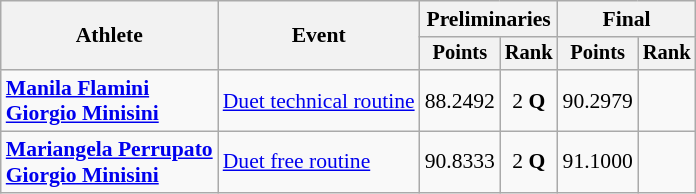<table class=wikitable style="font-size:90%">
<tr>
<th rowspan="2">Athlete</th>
<th rowspan="2">Event</th>
<th colspan="2">Preliminaries</th>
<th colspan="2">Final</th>
</tr>
<tr style="font-size:95%">
<th>Points</th>
<th>Rank</th>
<th>Points</th>
<th>Rank</th>
</tr>
<tr align=center>
<td align=left><strong><a href='#'>Manila Flamini</a><br><a href='#'>Giorgio Minisini</a></strong></td>
<td align=left><a href='#'>Duet technical routine</a></td>
<td>88.2492</td>
<td>2 <strong>Q</strong></td>
<td>90.2979</td>
<td></td>
</tr>
<tr align=center>
<td align=left><strong><a href='#'>Mariangela Perrupato</a><br><a href='#'>Giorgio Minisini</a></strong></td>
<td align=left><a href='#'>Duet free routine</a></td>
<td>90.8333</td>
<td>2 <strong>Q</strong></td>
<td>91.1000</td>
<td></td>
</tr>
</table>
